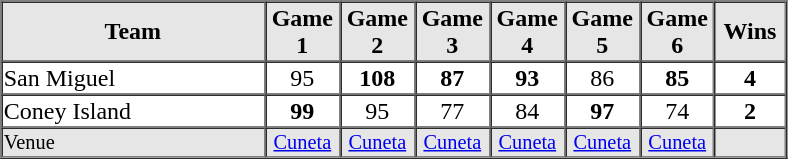<table border="1" cellspacing="0"  style="width:525px; margin:auto;">
<tr style="text-align:center; background:#e6e6e6;">
<th style="text-align:center; width:30%;">Team</th>
<th width=8%>Game 1</th>
<th width=8%>Game 2</th>
<th width=8%>Game 3</th>
<th width=8%>Game 4</th>
<th width=8%>Game 5</th>
<th width=8%>Game 6</th>
<th width=8%>Wins</th>
</tr>
<tr style="text-align:center;">
<td align=left>San Miguel</td>
<td>95</td>
<td><strong>108</strong></td>
<td><strong>87</strong></td>
<td><strong>93</strong></td>
<td>86</td>
<td><strong>85</strong></td>
<td><strong>4</strong></td>
</tr>
<tr style="text-align:center;">
<td align=left>Coney Island</td>
<td><strong>99</strong></td>
<td>95</td>
<td>77</td>
<td>84</td>
<td><strong>97</strong></td>
<td>74</td>
<td><strong>2</strong></td>
</tr>
<tr style="text-align:center; font-size:85%; background:#e6e6e6;">
<td align=left>Venue</td>
<td><a href='#'>Cuneta</a></td>
<td><a href='#'>Cuneta</a></td>
<td><a href='#'>Cuneta</a></td>
<td><a href='#'>Cuneta</a></td>
<td><a href='#'>Cuneta</a></td>
<td><a href='#'>Cuneta</a></td>
<td></td>
</tr>
</table>
